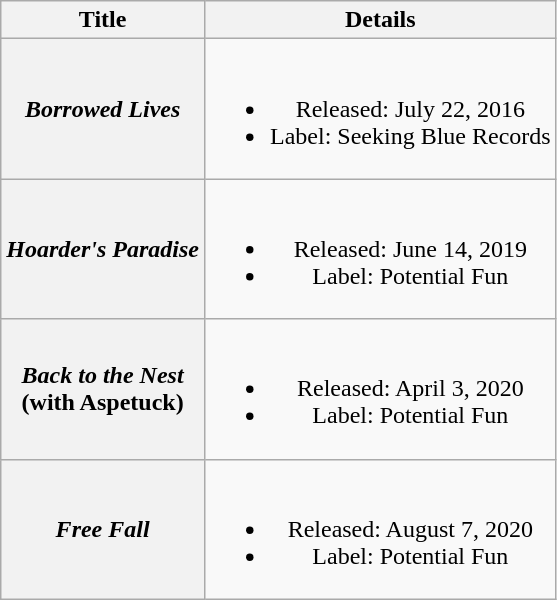<table class="wikitable plainrowheaders" style="text-align:center;">
<tr>
<th scope="col">Title</th>
<th scope="col">Details</th>
</tr>
<tr>
<th scope="row"><em>Borrowed Lives</em></th>
<td><br><ul><li>Released: July 22, 2016</li><li>Label: Seeking Blue Records</li></ul></td>
</tr>
<tr>
<th scope="row"><em>Hoarder's Paradise</em></th>
<td><br><ul><li>Released: June 14, 2019</li><li>Label: Potential Fun</li></ul></td>
</tr>
<tr>
<th scope="row"><em>Back to the Nest</em> <br><span>(with Aspetuck)</span></th>
<td><br><ul><li>Released: April 3, 2020</li><li>Label: Potential Fun</li></ul></td>
</tr>
<tr>
<th scope="row"><em>Free Fall</em></th>
<td><br><ul><li>Released: August 7, 2020</li><li>Label: Potential Fun</li></ul></td>
</tr>
</table>
